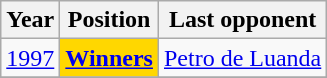<table class="wikitable">
<tr>
<th>Year</th>
<th>Position</th>
<th>Last opponent</th>
</tr>
<tr>
<td><a href='#'>1997</a></td>
<td style="background:gold;"><a href='#'><strong>Winners</strong></a></td>
<td> <a href='#'>Petro de Luanda</a></td>
</tr>
<tr>
</tr>
</table>
